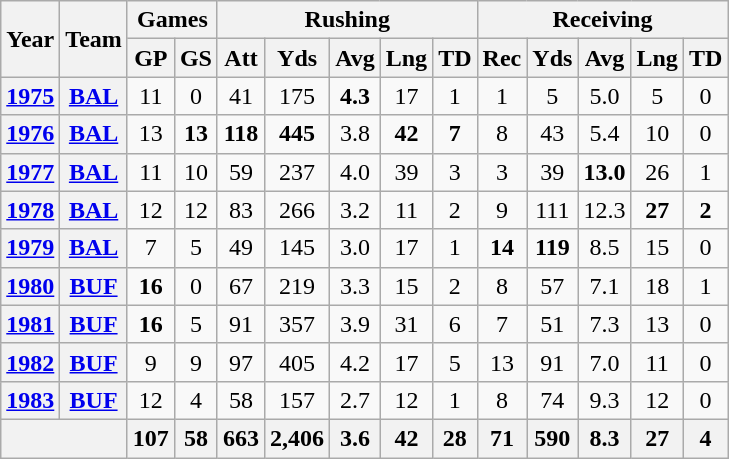<table class="wikitable" style="text-align:center;">
<tr>
<th rowspan="2">Year</th>
<th rowspan="2">Team</th>
<th colspan="2">Games</th>
<th colspan="5">Rushing</th>
<th colspan="5">Receiving</th>
</tr>
<tr>
<th>GP</th>
<th>GS</th>
<th>Att</th>
<th>Yds</th>
<th>Avg</th>
<th>Lng</th>
<th>TD</th>
<th>Rec</th>
<th>Yds</th>
<th>Avg</th>
<th>Lng</th>
<th>TD</th>
</tr>
<tr>
<th><a href='#'>1975</a></th>
<th><a href='#'>BAL</a></th>
<td>11</td>
<td>0</td>
<td>41</td>
<td>175</td>
<td><strong>4.3</strong></td>
<td>17</td>
<td>1</td>
<td>1</td>
<td>5</td>
<td>5.0</td>
<td>5</td>
<td>0</td>
</tr>
<tr>
<th><a href='#'>1976</a></th>
<th><a href='#'>BAL</a></th>
<td>13</td>
<td><strong>13</strong></td>
<td><strong>118</strong></td>
<td><strong>445</strong></td>
<td>3.8</td>
<td><strong>42</strong></td>
<td><strong>7</strong></td>
<td>8</td>
<td>43</td>
<td>5.4</td>
<td>10</td>
<td>0</td>
</tr>
<tr>
<th><a href='#'>1977</a></th>
<th><a href='#'>BAL</a></th>
<td>11</td>
<td>10</td>
<td>59</td>
<td>237</td>
<td>4.0</td>
<td>39</td>
<td>3</td>
<td>3</td>
<td>39</td>
<td><strong>13.0</strong></td>
<td>26</td>
<td>1</td>
</tr>
<tr>
<th><a href='#'>1978</a></th>
<th><a href='#'>BAL</a></th>
<td>12</td>
<td>12</td>
<td>83</td>
<td>266</td>
<td>3.2</td>
<td>11</td>
<td>2</td>
<td>9</td>
<td>111</td>
<td>12.3</td>
<td><strong>27</strong></td>
<td><strong>2</strong></td>
</tr>
<tr>
<th><a href='#'>1979</a></th>
<th><a href='#'>BAL</a></th>
<td>7</td>
<td>5</td>
<td>49</td>
<td>145</td>
<td>3.0</td>
<td>17</td>
<td>1</td>
<td><strong>14</strong></td>
<td><strong>119</strong></td>
<td>8.5</td>
<td>15</td>
<td>0</td>
</tr>
<tr>
<th><a href='#'>1980</a></th>
<th><a href='#'>BUF</a></th>
<td><strong>16</strong></td>
<td>0</td>
<td>67</td>
<td>219</td>
<td>3.3</td>
<td>15</td>
<td>2</td>
<td>8</td>
<td>57</td>
<td>7.1</td>
<td>18</td>
<td>1</td>
</tr>
<tr>
<th><a href='#'>1981</a></th>
<th><a href='#'>BUF</a></th>
<td><strong>16</strong></td>
<td>5</td>
<td>91</td>
<td>357</td>
<td>3.9</td>
<td>31</td>
<td>6</td>
<td>7</td>
<td>51</td>
<td>7.3</td>
<td>13</td>
<td>0</td>
</tr>
<tr>
<th><a href='#'>1982</a></th>
<th><a href='#'>BUF</a></th>
<td>9</td>
<td>9</td>
<td>97</td>
<td>405</td>
<td>4.2</td>
<td>17</td>
<td>5</td>
<td>13</td>
<td>91</td>
<td>7.0</td>
<td>11</td>
<td>0</td>
</tr>
<tr>
<th><a href='#'>1983</a></th>
<th><a href='#'>BUF</a></th>
<td>12</td>
<td>4</td>
<td>58</td>
<td>157</td>
<td>2.7</td>
<td>12</td>
<td>1</td>
<td>8</td>
<td>74</td>
<td>9.3</td>
<td>12</td>
<td>0</td>
</tr>
<tr>
<th colspan="2"></th>
<th>107</th>
<th>58</th>
<th>663</th>
<th>2,406</th>
<th>3.6</th>
<th>42</th>
<th>28</th>
<th>71</th>
<th>590</th>
<th>8.3</th>
<th>27</th>
<th>4</th>
</tr>
</table>
